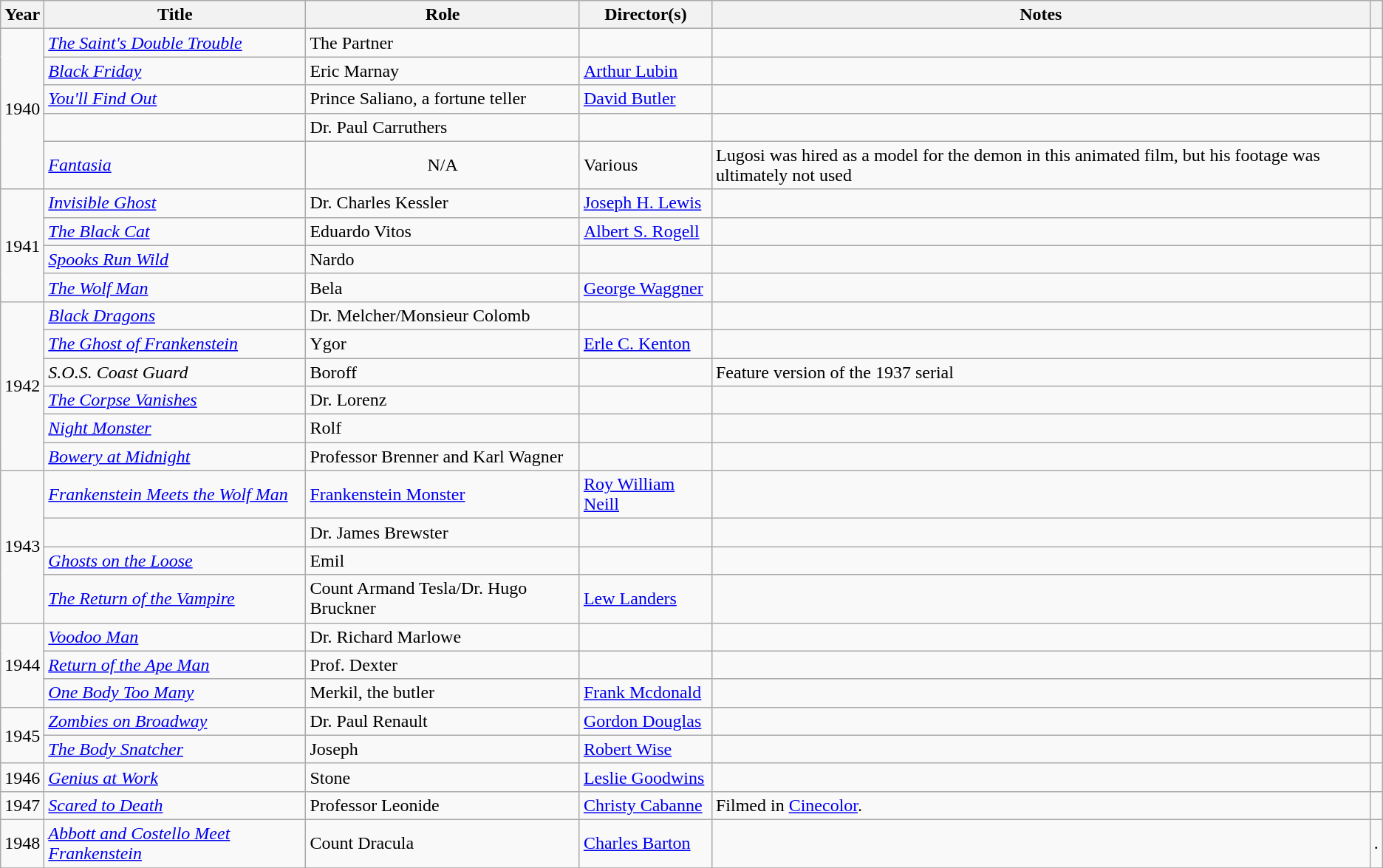<table class="wikitable plainrowheaders sortable">
<tr>
<th scope="col">Year</th>
<th scope="col">Title</th>
<th scope="col">Role</th>
<th scope="col">Director(s)</th>
<th scope="col" class="unsortable">Notes</th>
<th scope=col class="unsortable"></th>
</tr>
<tr>
<td rowspan="5">1940</td>
<td><em><a href='#'>The Saint's Double Trouble</a></em></td>
<td>The Partner</td>
<td></td>
<td></td>
<td></td>
</tr>
<tr>
<td><em><a href='#'>Black Friday</a></em></td>
<td>Eric Marnay</td>
<td><a href='#'>Arthur Lubin</a></td>
<td></td>
<td></td>
</tr>
<tr>
<td><em><a href='#'>You'll Find Out</a></em></td>
<td>Prince Saliano, a fortune teller</td>
<td><a href='#'>David Butler</a></td>
<td></td>
<td></td>
</tr>
<tr>
<td></td>
<td>Dr. Paul Carruthers</td>
<td></td>
<td></td>
<td></td>
</tr>
<tr>
<td><em><a href='#'>Fantasia</a></em></td>
<td style="text-align:center;">N/A</td>
<td>Various</td>
<td>Lugosi was hired as a model for the demon in this animated film, but his footage was ultimately not used</td>
<td></td>
</tr>
<tr>
<td rowspan="4">1941</td>
<td><em><a href='#'>Invisible Ghost</a></em></td>
<td>Dr. Charles Kessler</td>
<td><a href='#'>Joseph H. Lewis</a></td>
<td></td>
<td></td>
</tr>
<tr>
<td><em><a href='#'>The Black Cat</a></em></td>
<td>Eduardo Vitos</td>
<td><a href='#'>Albert S. Rogell</a></td>
<td></td>
<td></td>
</tr>
<tr>
<td><em><a href='#'>Spooks Run Wild</a></em></td>
<td>Nardo</td>
<td></td>
<td></td>
<td></td>
</tr>
<tr>
<td><em><a href='#'>The Wolf Man</a></em></td>
<td>Bela</td>
<td><a href='#'>George Waggner</a></td>
<td></td>
<td></td>
</tr>
<tr>
<td rowspan="6">1942</td>
<td><em><a href='#'>Black Dragons</a></em></td>
<td>Dr. Melcher/Monsieur Colomb</td>
<td></td>
<td></td>
<td></td>
</tr>
<tr>
<td><em><a href='#'>The Ghost of Frankenstein</a></em></td>
<td>Ygor</td>
<td><a href='#'>Erle C. Kenton</a></td>
<td></td>
<td></td>
</tr>
<tr>
<td><em>S.O.S. Coast Guard</em></td>
<td>Boroff</td>
<td></td>
<td>Feature version of the 1937 serial</td>
<td></td>
</tr>
<tr>
<td><em><a href='#'>The Corpse Vanishes</a></em></td>
<td>Dr. Lorenz</td>
<td></td>
<td></td>
<td></td>
</tr>
<tr>
<td><em><a href='#'>Night Monster</a></em></td>
<td>Rolf</td>
<td></td>
<td></td>
<td></td>
</tr>
<tr>
<td><em><a href='#'>Bowery at Midnight</a></em></td>
<td>Professor Brenner and Karl Wagner</td>
<td></td>
<td></td>
<td></td>
</tr>
<tr>
<td rowspan="4">1943</td>
<td><em><a href='#'>Frankenstein Meets the Wolf Man</a></em></td>
<td><a href='#'>Frankenstein Monster</a></td>
<td><a href='#'>Roy William Neill</a></td>
<td></td>
<td></td>
</tr>
<tr>
<td></td>
<td>Dr. James Brewster</td>
<td></td>
<td></td>
<td></td>
</tr>
<tr>
<td><em><a href='#'>Ghosts on the Loose</a></em></td>
<td>Emil</td>
<td></td>
<td></td>
<td></td>
</tr>
<tr>
<td><em><a href='#'>The Return of the Vampire</a></em></td>
<td>Count Armand Tesla/Dr. Hugo Bruckner</td>
<td><a href='#'>Lew Landers</a></td>
<td></td>
<td></td>
</tr>
<tr>
<td rowspan="3">1944</td>
<td><em><a href='#'>Voodoo Man</a></em></td>
<td>Dr. Richard Marlowe</td>
<td></td>
<td></td>
<td></td>
</tr>
<tr>
<td><em><a href='#'>Return of the Ape Man</a></em></td>
<td>Prof. Dexter</td>
<td></td>
<td></td>
<td></td>
</tr>
<tr>
<td><em><a href='#'>One Body Too Many</a></em></td>
<td>Merkil, the butler</td>
<td><a href='#'>Frank Mcdonald</a></td>
<td></td>
<td></td>
</tr>
<tr>
<td rowspan="2">1945</td>
<td><em><a href='#'>Zombies on Broadway</a></em></td>
<td>Dr. Paul Renault</td>
<td><a href='#'>Gordon Douglas</a></td>
<td></td>
<td></td>
</tr>
<tr>
<td><em><a href='#'>The Body Snatcher</a></em></td>
<td>Joseph</td>
<td><a href='#'>Robert Wise</a></td>
<td></td>
<td></td>
</tr>
<tr>
<td rowspan="1">1946</td>
<td><em><a href='#'>Genius at Work</a></em></td>
<td>Stone</td>
<td><a href='#'>Leslie Goodwins</a></td>
<td></td>
<td></td>
</tr>
<tr>
<td rowspan="1">1947</td>
<td><em><a href='#'>Scared to Death</a></em></td>
<td>Professor Leonide</td>
<td><a href='#'>Christy Cabanne</a></td>
<td>Filmed in <a href='#'>Cinecolor</a>.</td>
<td></td>
</tr>
<tr>
<td rowspan="1">1948</td>
<td><em><a href='#'>Abbott and Costello Meet Frankenstein</a></em></td>
<td>Count Dracula</td>
<td><a href='#'>Charles Barton</a></td>
<td></td>
<td>.</td>
</tr>
<tr>
</tr>
</table>
